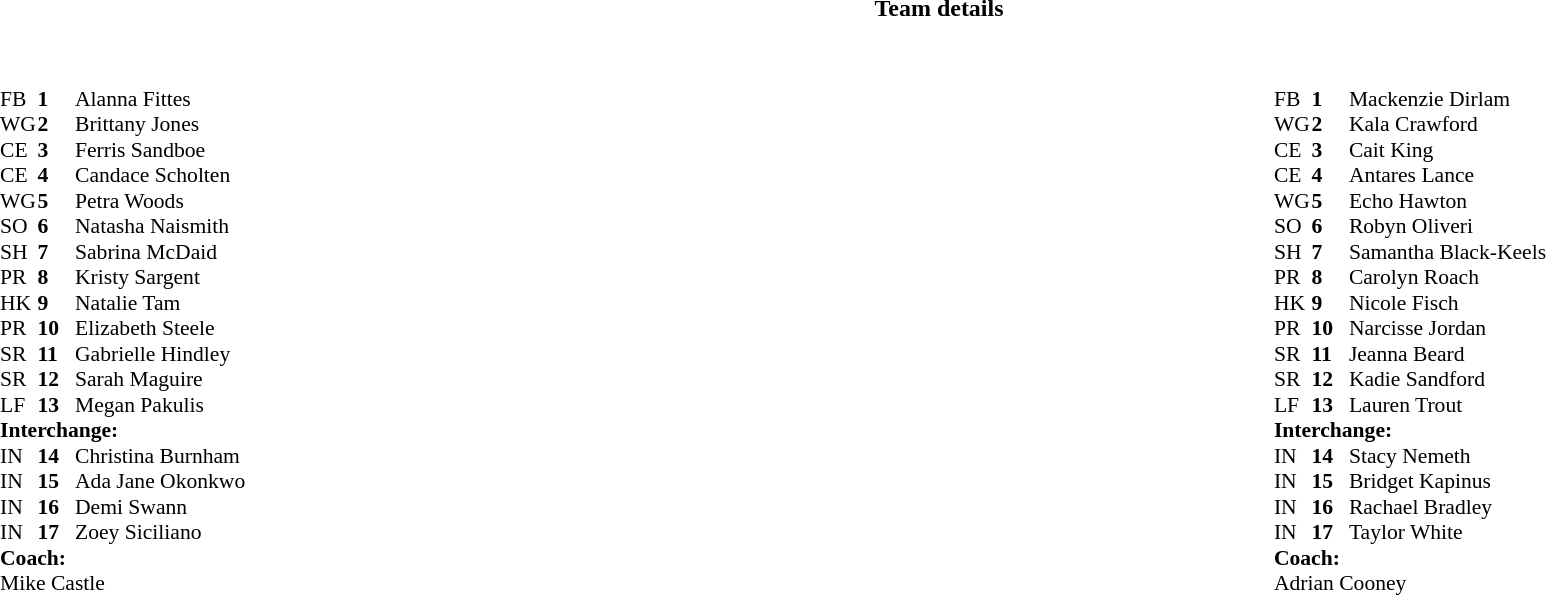<table border="0" width="100%" class="collapsible collapsed">
<tr>
<th>Team details</th>
</tr>
<tr>
<td><br><table width="100%">
<tr>
<td valign="top" width="50%"><br><table style="font-size: 90%" cellspacing="0" cellpadding="0">
<tr>
<th width="25"></th>
<th width="25"></th>
</tr>
<tr>
<td>FB</td>
<td><strong>1</strong></td>
<td>Alanna Fittes</td>
</tr>
<tr>
<td>WG</td>
<td><strong>2</strong></td>
<td>Brittany Jones</td>
</tr>
<tr>
<td>CE</td>
<td><strong>3</strong></td>
<td>Ferris Sandboe</td>
</tr>
<tr>
<td>CE</td>
<td><strong>4</strong></td>
<td>Candace Scholten</td>
</tr>
<tr>
<td>WG</td>
<td><strong>5</strong></td>
<td>Petra Woods</td>
</tr>
<tr>
<td>SO</td>
<td><strong>6</strong></td>
<td>Natasha Naismith</td>
</tr>
<tr>
<td>SH</td>
<td><strong>7</strong></td>
<td>Sabrina McDaid</td>
</tr>
<tr>
<td>PR</td>
<td><strong>8</strong></td>
<td>Kristy Sargent</td>
</tr>
<tr>
<td>HK</td>
<td><strong>9</strong></td>
<td>Natalie Tam</td>
</tr>
<tr>
<td>PR</td>
<td><strong>10</strong></td>
<td>Elizabeth Steele</td>
</tr>
<tr>
<td>SR</td>
<td><strong>11</strong></td>
<td>Gabrielle Hindley</td>
</tr>
<tr>
<td>SR</td>
<td><strong>12</strong></td>
<td>Sarah Maguire</td>
</tr>
<tr>
<td>LF</td>
<td><strong>13</strong></td>
<td>Megan Pakulis</td>
</tr>
<tr>
<td colspan=3><strong>Interchange:</strong></td>
</tr>
<tr>
<td>IN</td>
<td><strong>14</strong></td>
<td>Christina Burnham</td>
</tr>
<tr>
<td>IN</td>
<td><strong>15</strong></td>
<td>Ada Jane Okonkwo</td>
</tr>
<tr>
<td>IN</td>
<td><strong>16</strong></td>
<td>Demi Swann</td>
</tr>
<tr>
<td>IN</td>
<td><strong>17</strong></td>
<td>Zoey Siciliano</td>
</tr>
<tr>
<td colspan=3><strong>Coach:</strong></td>
</tr>
<tr>
<td colspan="3">Mike Castle</td>
</tr>
</table>
</td>
<td valign="top" width="50%"><br><table style="font-size: 90%" cellspacing="0" cellpadding="0" align="center">
<tr>
<th width="25"></th>
<th width="25"></th>
</tr>
<tr>
<td>FB</td>
<td><strong>1</strong></td>
<td>Mackenzie Dirlam</td>
</tr>
<tr>
<td>WG</td>
<td><strong>2</strong></td>
<td>Kala Crawford</td>
</tr>
<tr>
<td>CE</td>
<td><strong>3</strong></td>
<td>Cait King</td>
</tr>
<tr>
<td>CE</td>
<td><strong>4</strong></td>
<td>Antares Lance</td>
</tr>
<tr>
<td>WG</td>
<td><strong>5</strong></td>
<td>Echo Hawton</td>
</tr>
<tr>
<td>SO</td>
<td><strong>6</strong></td>
<td>Robyn Oliveri</td>
</tr>
<tr>
<td>SH</td>
<td><strong>7</strong></td>
<td>Samantha Black-Keels</td>
</tr>
<tr>
<td>PR</td>
<td><strong>8</strong></td>
<td>Carolyn Roach</td>
</tr>
<tr>
<td>HK</td>
<td><strong>9</strong></td>
<td>Nicole Fisch</td>
</tr>
<tr>
<td>PR</td>
<td><strong>10</strong></td>
<td>Narcisse Jordan</td>
</tr>
<tr>
<td>SR</td>
<td><strong>11</strong></td>
<td>Jeanna Beard</td>
</tr>
<tr>
<td>SR</td>
<td><strong>12</strong></td>
<td>Kadie Sandford</td>
</tr>
<tr>
<td>LF</td>
<td><strong>13</strong></td>
<td>Lauren Trout</td>
</tr>
<tr>
<td colspan=3><strong>Interchange:</strong></td>
</tr>
<tr>
<td>IN</td>
<td><strong>14</strong></td>
<td>Stacy Nemeth</td>
</tr>
<tr>
<td>IN</td>
<td><strong>15</strong></td>
<td>Bridget Kapinus</td>
</tr>
<tr>
<td>IN</td>
<td><strong>16</strong></td>
<td>Rachael Bradley</td>
</tr>
<tr>
<td>IN</td>
<td><strong>17</strong></td>
<td>Taylor White</td>
</tr>
<tr>
<td colspan=3><strong>Coach:</strong></td>
</tr>
<tr>
<td colspan="3">Adrian Cooney</td>
</tr>
</table>
</td>
</tr>
</table>
</td>
</tr>
</table>
